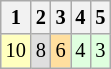<table class="wikitable" style="font-size: 85%;">
<tr>
<th>1</th>
<th>2</th>
<th>3</th>
<th>4</th>
<th>5</th>
</tr>
<tr align="center">
<td style="background:#FFFFBF;">10</td>
<td style="background:#DFDFDF;">8</td>
<td style="background:#FFDF9F;">6</td>
<td style="background:#DFFFDF;">4</td>
<td style="background:#DFFFDF;">3</td>
</tr>
</table>
